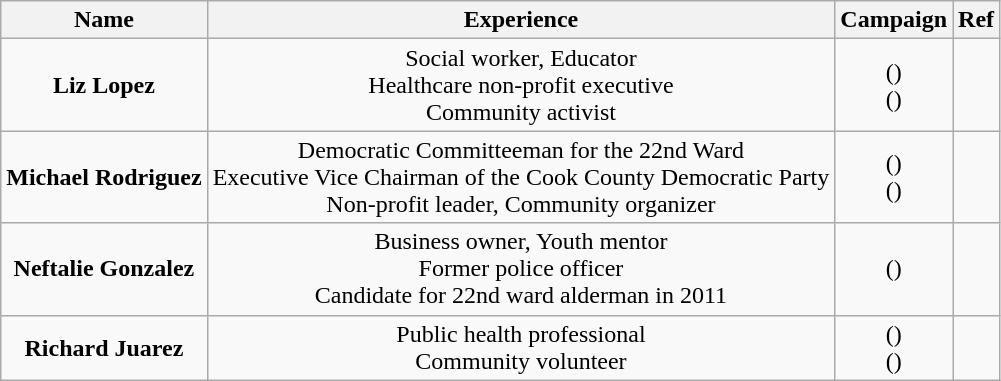<table class="wikitable" style="text-align:center">
<tr>
<th>Name</th>
<th>Experience</th>
<th>Campaign</th>
<th>Ref</th>
</tr>
<tr>
<td><strong>Liz Lopez</strong></td>
<td>Social worker, Educator<br>Healthcare non-profit executive<br>Community activist</td>
<td>()<br>()</td>
<td></td>
</tr>
<tr>
<td><strong>Michael Rodriguez</strong></td>
<td>Democratic Committeeman for the 22nd Ward<br>Executive Vice Chairman of the Cook County Democratic Party<br>Non-profit leader, Community organizer</td>
<td>()<br>()</td>
<td></td>
</tr>
<tr>
<td><strong>Neftalie Gonzalez</strong></td>
<td>Business owner, Youth mentor<br>Former police officer<br>Candidate for 22nd ward alderman in 2011</td>
<td>()</td>
<td></td>
</tr>
<tr>
<td><strong>Richard Juarez</strong></td>
<td>Public health professional<br>Community volunteer</td>
<td>()<br>()</td>
<td></td>
</tr>
</table>
